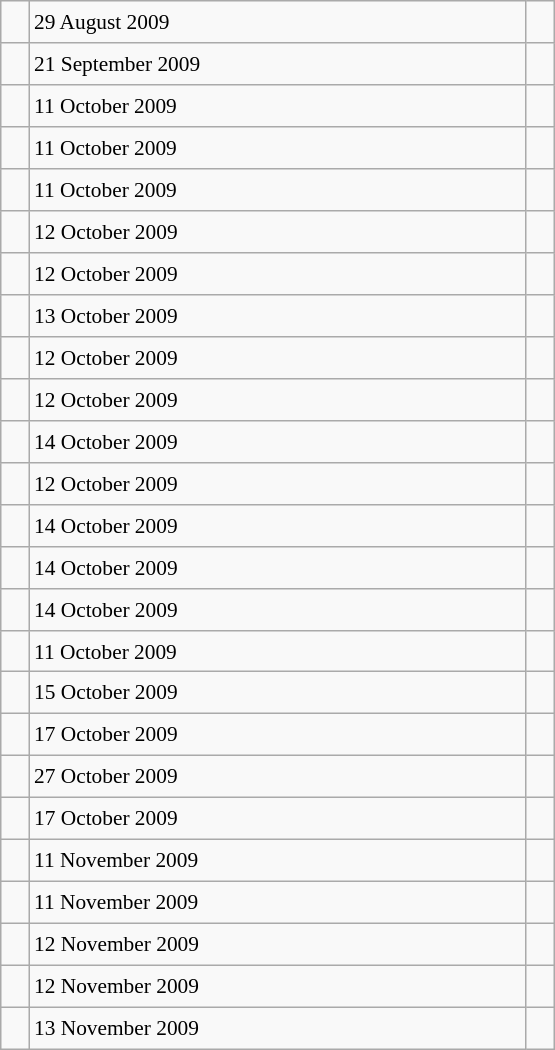<table class="wikitable" style="font-size: 89%; float: left; width: 26em; margin-right: 1em; height: 700px">
<tr>
<td></td>
<td>29 August 2009</td>
<td></td>
</tr>
<tr>
<td></td>
<td>21 September 2009</td>
<td></td>
</tr>
<tr>
<td></td>
<td>11 October 2009</td>
<td></td>
</tr>
<tr>
<td></td>
<td>11 October 2009</td>
<td></td>
</tr>
<tr>
<td></td>
<td>11 October 2009</td>
<td></td>
</tr>
<tr>
<td></td>
<td>12 October 2009</td>
<td></td>
</tr>
<tr>
<td></td>
<td>12 October 2009</td>
<td></td>
</tr>
<tr>
<td></td>
<td>13 October 2009</td>
<td></td>
</tr>
<tr>
<td></td>
<td>12 October 2009</td>
<td></td>
</tr>
<tr>
<td></td>
<td>12 October 2009</td>
<td></td>
</tr>
<tr>
<td></td>
<td>14 October 2009</td>
<td></td>
</tr>
<tr>
<td></td>
<td>12 October 2009</td>
<td></td>
</tr>
<tr>
<td></td>
<td>14 October 2009</td>
<td></td>
</tr>
<tr>
<td></td>
<td>14 October 2009</td>
<td></td>
</tr>
<tr>
<td></td>
<td>14 October 2009</td>
<td></td>
</tr>
<tr>
<td></td>
<td>11 October 2009</td>
<td></td>
</tr>
<tr>
<td></td>
<td>15 October 2009</td>
<td></td>
</tr>
<tr>
<td></td>
<td>17 October 2009</td>
<td></td>
</tr>
<tr>
<td></td>
<td>27 October 2009</td>
<td></td>
</tr>
<tr>
<td></td>
<td>17 October 2009</td>
<td></td>
</tr>
<tr>
<td></td>
<td>11 November 2009</td>
<td></td>
</tr>
<tr>
<td></td>
<td>11 November 2009</td>
<td></td>
</tr>
<tr>
<td></td>
<td>12 November 2009</td>
<td></td>
</tr>
<tr>
<td></td>
<td>12 November 2009</td>
<td></td>
</tr>
<tr>
<td></td>
<td>13 November 2009</td>
<td></td>
</tr>
</table>
